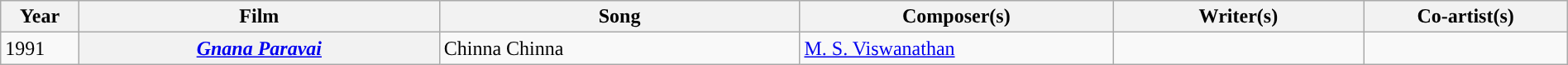<table class="wikitable plainrowheaders" width="100%" textcolor:#000;">
<tr style="background:#b0e0e66;">
<th scope="col" width=5%><strong>Year</strong></th>
<th scope="col" width=23%><strong>Film</strong></th>
<th scope="col" width=23%><strong>Song</strong></th>
<th scope="col" width=20%><strong>Composer(s)</strong></th>
<th scope="col" width=16%><strong>Writer(s)</strong></th>
<th scope="col" width=18%><strong>Co-artist(s)</strong></th>
</tr>
<tr>
<td>1991</td>
<th><em><a href='#'>Gnana Paravai</a></em></th>
<td>Chinna Chinna</td>
<td><a href='#'>M. S. Viswanathan</a></td>
<td></td>
<td></td>
</tr>
</table>
